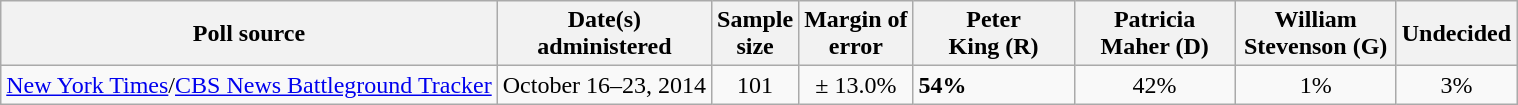<table class="wikitable">
<tr>
<th>Poll source</th>
<th>Date(s)<br>administered</th>
<th>Sample<br>size</th>
<th>Margin of<br>error</th>
<th style="width:100px;">Peter<br>King (R)</th>
<th style="width:100px;">Patricia<br>Maher (D)</th>
<th style="width:100px;">William<br>Stevenson (G)</th>
<th>Undecided</th>
</tr>
<tr>
<td><a href='#'>New York Times</a>/<a href='#'>CBS News Battleground Tracker</a></td>
<td align=center>October 16–23, 2014</td>
<td align=center>101</td>
<td align=center>± 13.0%</td>
<td><strong>54%</strong></td>
<td align=center>42%</td>
<td align=center>1%</td>
<td align=center>3%</td>
</tr>
</table>
